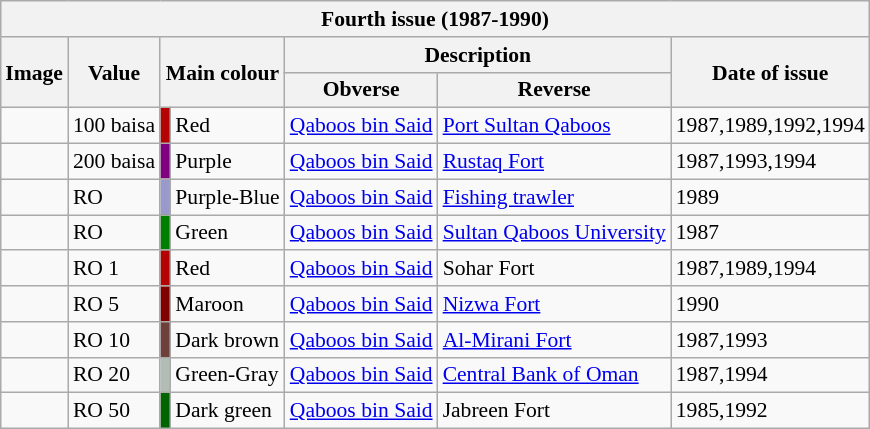<table class="wikitable" style="margin:auto; font-size:90%; border-width:1px;">
<tr>
<th colspan="8">Fourth issue (1987-1990)</th>
</tr>
<tr>
<th rowspan=2>Image</th>
<th rowspan=2>Value</th>
<th rowspan=2 colspan=2>Main colour</th>
<th colspan=2>Description</th>
<th rowspan="2">Date of issue</th>
</tr>
<tr>
<th>Obverse</th>
<th>Reverse</th>
</tr>
<tr>
<td></td>
<td>100 baisa</td>
<td style="background:#b50202;"></td>
<td>Red</td>
<td><a href='#'>Qaboos bin Said</a></td>
<td><a href='#'>Port Sultan Qaboos</a></td>
<td>1987,1989,1992,1994</td>
</tr>
<tr>
<td></td>
<td>200 baisa</td>
<td style="background:#800080;"></td>
<td>Purple</td>
<td><a href='#'>Qaboos bin Said</a></td>
<td><a href='#'>Rustaq Fort</a></td>
<td>1987,1993,1994</td>
</tr>
<tr>
<td></td>
<td>RO </td>
<td style="background:#9999CC;"></td>
<td>Purple-Blue</td>
<td><a href='#'>Qaboos bin Said</a></td>
<td><a href='#'>Fishing trawler</a></td>
<td>1989</td>
</tr>
<tr>
<td></td>
<td>RO </td>
<td style="background:#008000;"></td>
<td>Green</td>
<td><a href='#'>Qaboos bin Said</a></td>
<td><a href='#'>Sultan Qaboos University</a></td>
<td>1987</td>
</tr>
<tr>
<td></td>
<td>RO 1</td>
<td style="background:#b50202;"></td>
<td>Red</td>
<td><a href='#'>Qaboos bin Said</a></td>
<td>Sohar Fort</td>
<td>1987,1989,1994</td>
</tr>
<tr>
<td></td>
<td>RO 5</td>
<td style="background:#800000;"></td>
<td>Maroon</td>
<td><a href='#'>Qaboos bin Said</a></td>
<td><a href='#'>Nizwa Fort</a></td>
<td>1990</td>
</tr>
<tr>
<td></td>
<td>RO 10</td>
<td style="background:#6E403C;"></td>
<td>Dark brown</td>
<td><a href='#'>Qaboos bin Said</a></td>
<td><a href='#'>Al-Mirani Fort</a></td>
<td>1987,1993</td>
</tr>
<tr>
<td></td>
<td>RO 20</td>
<td style="background:#B2BEB5;"></td>
<td>Green-Gray</td>
<td><a href='#'>Qaboos bin Said</a></td>
<td><a href='#'>Central Bank of Oman</a></td>
<td>1987,1994</td>
</tr>
<tr>
<td></td>
<td>RO 50</td>
<td style="background:#006400;"></td>
<td>Dark green</td>
<td><a href='#'>Qaboos bin Said</a></td>
<td>Jabreen Fort</td>
<td>1985,1992</td>
</tr>
</table>
